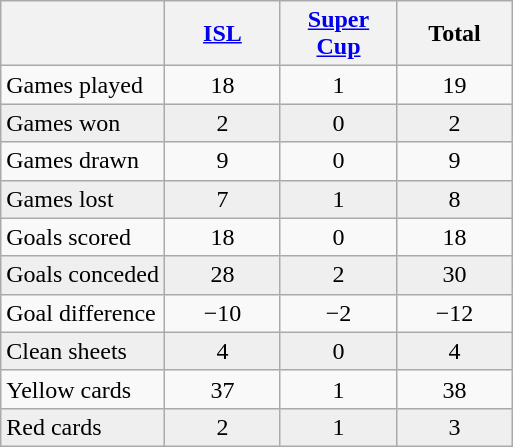<table class="wikitable" style="text-align: center;">
<tr>
<th></th>
<th style="width:70px;"><a href='#'>ISL</a></th>
<th style="width:70px;"><a href='#'>Super Cup</a></th>
<th style="width:70px;">Total</th>
</tr>
<tr>
<td align=left>Games played</td>
<td>18</td>
<td>1</td>
<td>19</td>
</tr>
<tr bgcolor="#efefef">
<td align=left>Games won</td>
<td>2</td>
<td>0</td>
<td>2</td>
</tr>
<tr>
<td align=left>Games drawn</td>
<td>9</td>
<td>0</td>
<td>9</td>
</tr>
<tr bgcolor="#efefef">
<td align=left>Games lost</td>
<td>7</td>
<td>1</td>
<td>8</td>
</tr>
<tr>
<td align=left>Goals scored</td>
<td>18</td>
<td>0</td>
<td>18</td>
</tr>
<tr bgcolor="#efefef">
<td align=left>Goals conceded</td>
<td>28</td>
<td>2</td>
<td>30</td>
</tr>
<tr>
<td align=left>Goal difference</td>
<td>−10</td>
<td>−2</td>
<td>−12</td>
</tr>
<tr bgcolor="#efefef">
<td align=left>Clean sheets</td>
<td>4</td>
<td>0</td>
<td>4</td>
</tr>
<tr>
<td align=left>Yellow cards</td>
<td>37</td>
<td>1</td>
<td>38</td>
</tr>
<tr bgcolor="#efefef">
<td align=left>Red cards</td>
<td>2</td>
<td>1</td>
<td>3</td>
</tr>
</table>
